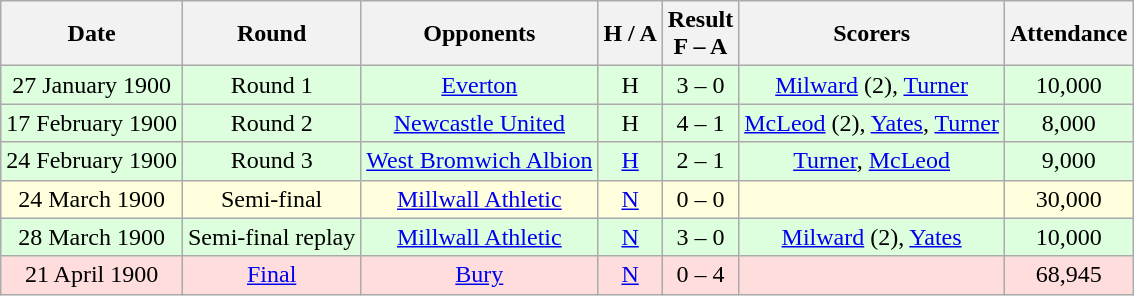<table class="wikitable" style="text-align:center">
<tr>
<th>Date</th>
<th>Round</th>
<th>Opponents</th>
<th>H / A</th>
<th>Result<br>F – A</th>
<th>Scorers</th>
<th>Attendance</th>
</tr>
<tr bgcolor="#ddffdd">
<td>27 January 1900</td>
<td>Round 1</td>
<td><a href='#'>Everton</a></td>
<td>H</td>
<td>3 – 0</td>
<td><a href='#'>Milward</a> (2), <a href='#'>Turner</a></td>
<td>10,000</td>
</tr>
<tr bgcolor="#ddffdd">
<td>17 February 1900</td>
<td>Round 2</td>
<td><a href='#'>Newcastle United</a></td>
<td>H</td>
<td>4 – 1</td>
<td><a href='#'>McLeod</a> (2), <a href='#'>Yates</a>, <a href='#'>Turner</a></td>
<td>8,000</td>
</tr>
<tr bgcolor="#ddffdd">
<td>24 February 1900</td>
<td>Round 3</td>
<td><a href='#'>West Bromwich Albion</a></td>
<td><a href='#'>H</a></td>
<td>2 – 1</td>
<td><a href='#'>Turner</a>, <a href='#'>McLeod</a></td>
<td>9,000</td>
</tr>
<tr bgcolor="#ffffdd">
<td>24 March 1900</td>
<td>Semi-final</td>
<td><a href='#'>Millwall Athletic</a></td>
<td><a href='#'>N</a></td>
<td>0 – 0</td>
<td></td>
<td>30,000</td>
</tr>
<tr bgcolor="#ddffdd">
<td>28 March 1900</td>
<td>Semi-final replay</td>
<td><a href='#'>Millwall Athletic</a></td>
<td><a href='#'>N</a></td>
<td>3 – 0</td>
<td><a href='#'>Milward</a> (2), <a href='#'>Yates</a></td>
<td>10,000</td>
</tr>
<tr bgcolor="#ffdddd">
<td>21 April 1900</td>
<td><a href='#'>Final</a></td>
<td><a href='#'>Bury</a></td>
<td><a href='#'>N</a></td>
<td>0 – 4</td>
<td></td>
<td>68,945</td>
</tr>
</table>
